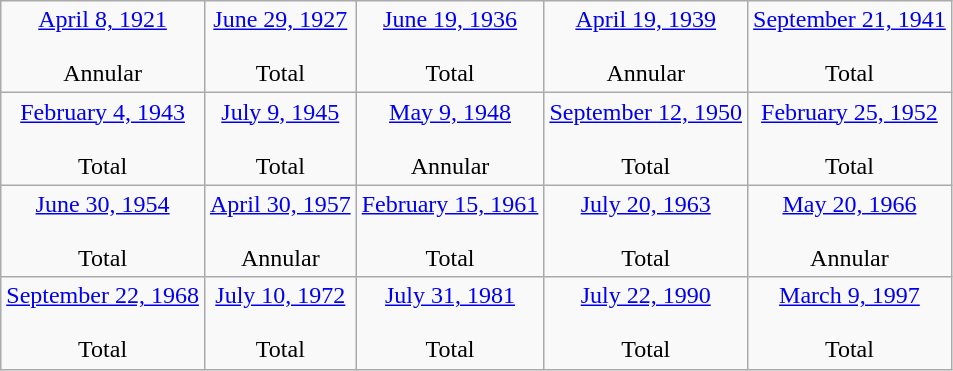<table class="wikitable sortable">
<tr align=center>
<td><a href='#'>April 8, 1921</a><br><br>Annular</td>
<td><a href='#'>June 29, 1927</a><br><br>Total</td>
<td><a href='#'>June 19, 1936</a><br><br>Total</td>
<td><a href='#'>April 19, 1939</a><br><br>Annular</td>
<td><a href='#'>September 21, 1941</a><br><br>Total</td>
</tr>
<tr align=center>
<td><a href='#'>February 4, 1943</a><br><br>Total</td>
<td><a href='#'>July 9, 1945</a><br><br>Total</td>
<td><a href='#'>May 9, 1948</a><br><br>Annular</td>
<td><a href='#'>September 12, 1950</a><br><br>Total</td>
<td><a href='#'>February 25, 1952</a><br><br>Total</td>
</tr>
<tr align=center>
<td><a href='#'>June 30, 1954</a><br><br>Total</td>
<td><a href='#'>April 30, 1957</a><br><br>Annular</td>
<td><a href='#'>February 15, 1961</a><br><br>Total</td>
<td><a href='#'>July 20, 1963</a><br><br>Total</td>
<td><a href='#'>May 20, 1966</a><br><br>Annular</td>
</tr>
<tr align=center>
<td><a href='#'>September 22, 1968</a><br><br>Total</td>
<td><a href='#'>July 10, 1972</a><br><br>Total</td>
<td><a href='#'>July 31, 1981</a><br><br>Total</td>
<td><a href='#'>July 22, 1990</a><br><br>Total</td>
<td><a href='#'>March 9, 1997</a><br><br>Total</td>
</tr>
</table>
